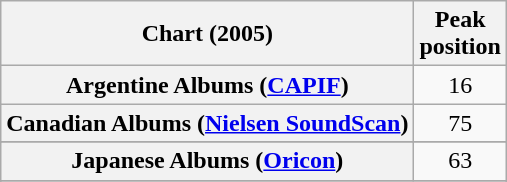<table class="wikitable sortable plainrowheaders">
<tr>
<th scope="col">Chart (2005)</th>
<th scope="col">Peak<br>position</th>
</tr>
<tr>
<th scope="row">Argentine Albums (<a href='#'>CAPIF</a>)</th>
<td style="text-align:center;">16</td>
</tr>
<tr>
<th scope="row">Canadian Albums (<a href='#'>Nielsen SoundScan</a>)</th>
<td style="text-align:center;">75</td>
</tr>
<tr>
</tr>
<tr>
<th scope="row">Japanese Albums (<a href='#'>Oricon</a>)</th>
<td style="text-align:center;">63</td>
</tr>
<tr>
</tr>
<tr>
</tr>
<tr>
</tr>
</table>
